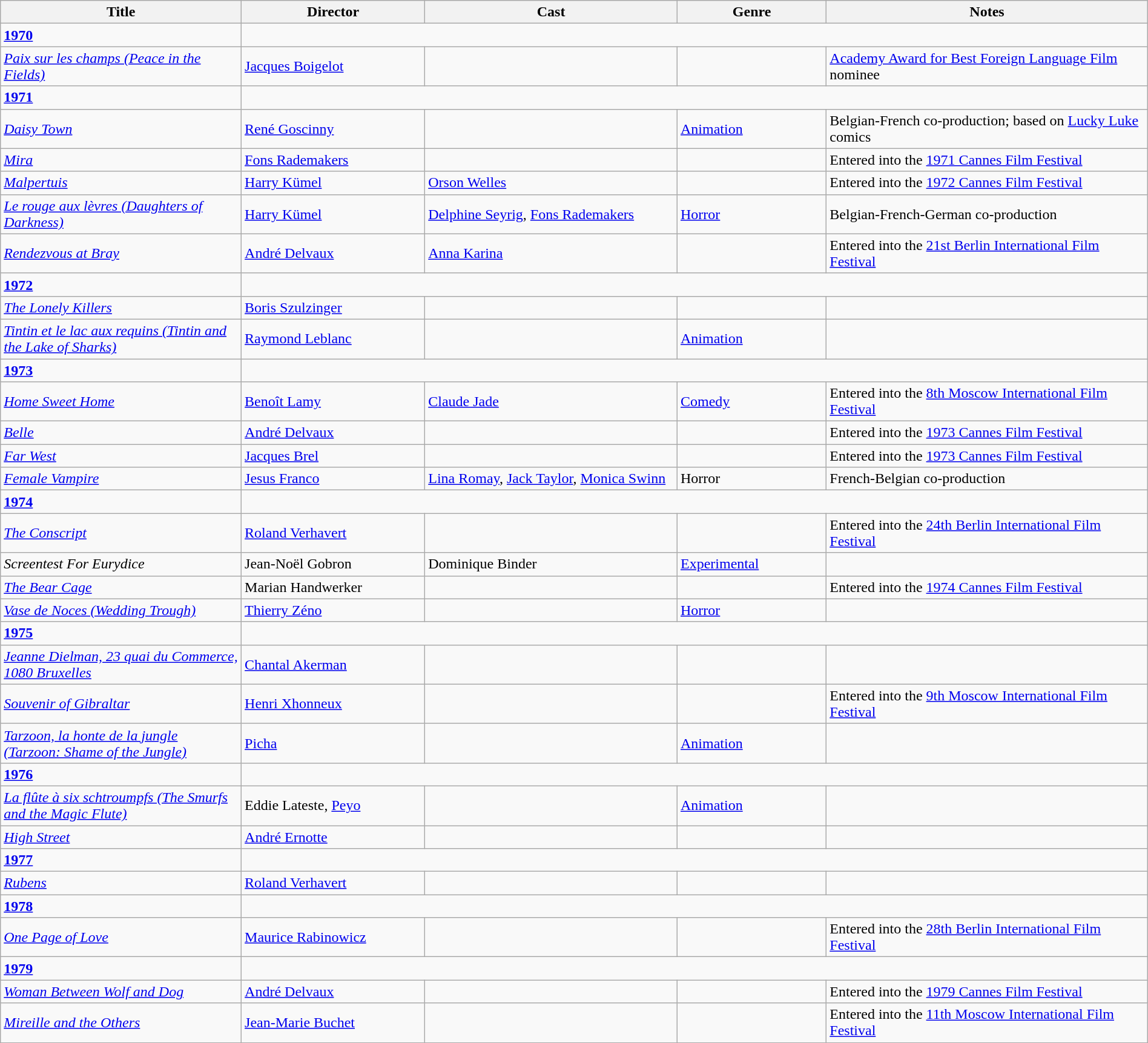<table class="wikitable" width= "100%">
<tr>
<th width=21%>Title</th>
<th width=16%>Director</th>
<th width=22%>Cast</th>
<th width=13%>Genre</th>
<th width=28%>Notes</th>
</tr>
<tr>
<td><strong><a href='#'>1970</a></strong></td>
</tr>
<tr>
<td><em><a href='#'>Paix sur les champs (Peace in the Fields)</a></em></td>
<td><a href='#'>Jacques Boigelot</a></td>
<td></td>
<td></td>
<td><a href='#'>Academy Award for Best Foreign Language Film</a> nominee</td>
</tr>
<tr>
<td><strong><a href='#'>1971</a></strong></td>
</tr>
<tr>
<td><em><a href='#'>Daisy Town</a></em></td>
<td><a href='#'>René Goscinny</a></td>
<td></td>
<td><a href='#'>Animation</a></td>
<td>Belgian-French co-production; based on <a href='#'>Lucky Luke</a> comics</td>
</tr>
<tr>
<td><em><a href='#'>Mira</a></em></td>
<td><a href='#'>Fons Rademakers</a></td>
<td></td>
<td></td>
<td>Entered into the <a href='#'>1971 Cannes Film Festival</a></td>
</tr>
<tr>
<td><em><a href='#'>Malpertuis</a></em></td>
<td><a href='#'>Harry Kümel</a></td>
<td><a href='#'>Orson Welles</a></td>
<td></td>
<td>Entered into the <a href='#'>1972 Cannes Film Festival</a></td>
</tr>
<tr>
<td><em><a href='#'>Le rouge aux lèvres (Daughters of Darkness)</a></em></td>
<td><a href='#'>Harry Kümel</a></td>
<td><a href='#'>Delphine Seyrig</a>, <a href='#'>Fons Rademakers</a></td>
<td><a href='#'>Horror</a></td>
<td>Belgian-French-German co-production</td>
</tr>
<tr>
<td><em><a href='#'>Rendezvous at Bray</a></em></td>
<td><a href='#'>André Delvaux</a></td>
<td><a href='#'>Anna Karina</a></td>
<td></td>
<td>Entered into the <a href='#'>21st Berlin International Film Festival</a></td>
</tr>
<tr>
<td><strong><a href='#'>1972</a></strong></td>
</tr>
<tr>
<td><em><a href='#'>The Lonely Killers</a></em></td>
<td><a href='#'>Boris Szulzinger</a></td>
<td></td>
<td></td>
<td></td>
</tr>
<tr>
<td><em><a href='#'>Tintin et le lac aux requins (Tintin and the Lake of Sharks)</a></em></td>
<td><a href='#'>Raymond Leblanc</a></td>
<td></td>
<td><a href='#'>Animation</a></td>
<td></td>
</tr>
<tr>
<td><strong><a href='#'>1973</a></strong></td>
</tr>
<tr>
<td><em><a href='#'>Home Sweet Home</a></em></td>
<td><a href='#'>Benoît Lamy</a></td>
<td><a href='#'>Claude Jade</a></td>
<td><a href='#'>Comedy</a></td>
<td>Entered into the <a href='#'>8th Moscow International Film Festival</a></td>
</tr>
<tr>
<td><em><a href='#'>Belle</a></em></td>
<td><a href='#'>André Delvaux</a></td>
<td></td>
<td></td>
<td>Entered into the <a href='#'>1973 Cannes Film Festival</a></td>
</tr>
<tr>
<td><em><a href='#'>Far West</a></em></td>
<td><a href='#'>Jacques Brel</a></td>
<td></td>
<td></td>
<td>Entered into the <a href='#'>1973 Cannes Film Festival</a></td>
</tr>
<tr>
<td><em><a href='#'>Female Vampire</a></em></td>
<td><a href='#'>Jesus Franco</a></td>
<td><a href='#'>Lina Romay</a>, <a href='#'>Jack Taylor</a>, <a href='#'>Monica Swinn</a></td>
<td>Horror</td>
<td>French-Belgian co-production</td>
</tr>
<tr>
<td><strong><a href='#'>1974</a></strong></td>
</tr>
<tr>
<td><em><a href='#'>The Conscript</a></em></td>
<td><a href='#'>Roland Verhavert</a></td>
<td></td>
<td></td>
<td>Entered into the <a href='#'>24th Berlin International Film Festival</a></td>
</tr>
<tr>
<td><em>Screentest For Eurydice</em></td>
<td>Jean-Noël Gobron</td>
<td>Dominique Binder</td>
<td><a href='#'>Experimental</a></td>
<td></td>
</tr>
<tr>
<td><em><a href='#'>The Bear Cage</a></em></td>
<td>Marian Handwerker</td>
<td></td>
<td></td>
<td>Entered into the <a href='#'>1974 Cannes Film Festival</a></td>
</tr>
<tr>
<td><em><a href='#'>Vase de Noces (Wedding Trough)</a></em></td>
<td><a href='#'>Thierry Zéno</a></td>
<td></td>
<td><a href='#'>Horror</a></td>
<td></td>
</tr>
<tr>
<td><strong><a href='#'>1975</a></strong></td>
</tr>
<tr>
<td><em><a href='#'>Jeanne Dielman, 23 quai du Commerce, 1080 Bruxelles</a></em></td>
<td><a href='#'>Chantal Akerman</a></td>
<td></td>
<td></td>
<td></td>
</tr>
<tr>
<td><em><a href='#'>Souvenir of Gibraltar</a></em></td>
<td><a href='#'>Henri Xhonneux</a></td>
<td></td>
<td></td>
<td>Entered into the <a href='#'>9th Moscow International Film Festival</a></td>
</tr>
<tr>
<td><em><a href='#'>Tarzoon, la honte de la jungle (Tarzoon: Shame of the Jungle)</a></em></td>
<td><a href='#'>Picha</a></td>
<td></td>
<td><a href='#'>Animation</a></td>
<td></td>
</tr>
<tr>
<td><strong><a href='#'>1976</a></strong></td>
</tr>
<tr>
<td><em><a href='#'>La flûte à six schtroumpfs (The Smurfs and the Magic Flute)</a></em></td>
<td>Eddie Lateste, <a href='#'>Peyo</a></td>
<td></td>
<td><a href='#'>Animation</a></td>
<td></td>
</tr>
<tr>
<td><em><a href='#'>High Street</a></em></td>
<td><a href='#'>André Ernotte</a></td>
<td></td>
<td></td>
<td></td>
</tr>
<tr>
<td><strong><a href='#'>1977</a></strong></td>
</tr>
<tr>
<td><em><a href='#'>Rubens</a></em></td>
<td><a href='#'>Roland Verhavert</a></td>
<td></td>
<td></td>
<td></td>
</tr>
<tr>
<td><strong><a href='#'>1978</a></strong></td>
</tr>
<tr>
<td><em><a href='#'>One Page of Love</a></em></td>
<td><a href='#'>Maurice Rabinowicz</a></td>
<td></td>
<td></td>
<td>Entered into the <a href='#'>28th Berlin International Film Festival</a></td>
</tr>
<tr>
<td><strong><a href='#'>1979</a></strong></td>
</tr>
<tr>
<td><em><a href='#'>Woman Between Wolf and Dog</a></em></td>
<td><a href='#'>André Delvaux</a></td>
<td></td>
<td></td>
<td>Entered into the <a href='#'>1979 Cannes Film Festival</a></td>
</tr>
<tr>
<td><em><a href='#'>Mireille and the Others</a></em></td>
<td><a href='#'>Jean-Marie Buchet</a></td>
<td></td>
<td></td>
<td>Entered into the <a href='#'>11th Moscow International Film Festival</a></td>
</tr>
</table>
